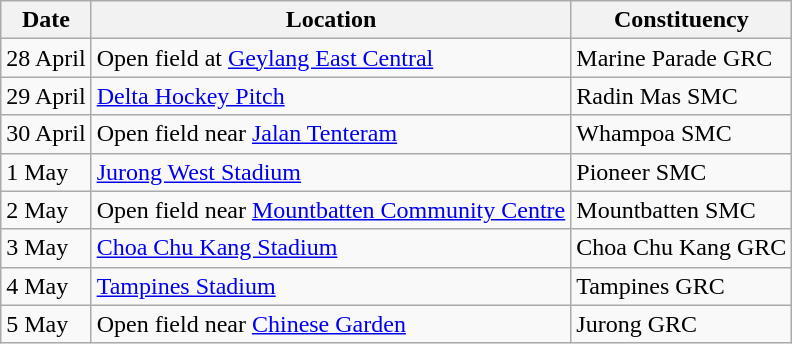<table class="wikitable sortable">
<tr>
<th>Date</th>
<th>Location</th>
<th>Constituency</th>
</tr>
<tr>
<td>28 April</td>
<td>Open field at <a href='#'>Geylang East Central</a></td>
<td>Marine Parade GRC</td>
</tr>
<tr>
<td>29 April</td>
<td><a href='#'>Delta Hockey Pitch</a></td>
<td>Radin Mas SMC</td>
</tr>
<tr>
<td>30 April</td>
<td>Open field near <a href='#'>Jalan Tenteram</a></td>
<td>Whampoa SMC</td>
</tr>
<tr>
<td>1 May</td>
<td><a href='#'>Jurong West Stadium</a></td>
<td>Pioneer SMC</td>
</tr>
<tr>
<td>2 May</td>
<td>Open field near <a href='#'>Mountbatten Community Centre</a></td>
<td>Mountbatten SMC</td>
</tr>
<tr>
<td>3 May</td>
<td><a href='#'>Choa Chu Kang Stadium</a></td>
<td>Choa Chu Kang GRC</td>
</tr>
<tr>
<td>4 May</td>
<td><a href='#'>Tampines Stadium</a></td>
<td>Tampines GRC</td>
</tr>
<tr>
<td>5 May</td>
<td>Open field near <a href='#'>Chinese Garden</a></td>
<td>Jurong GRC</td>
</tr>
</table>
